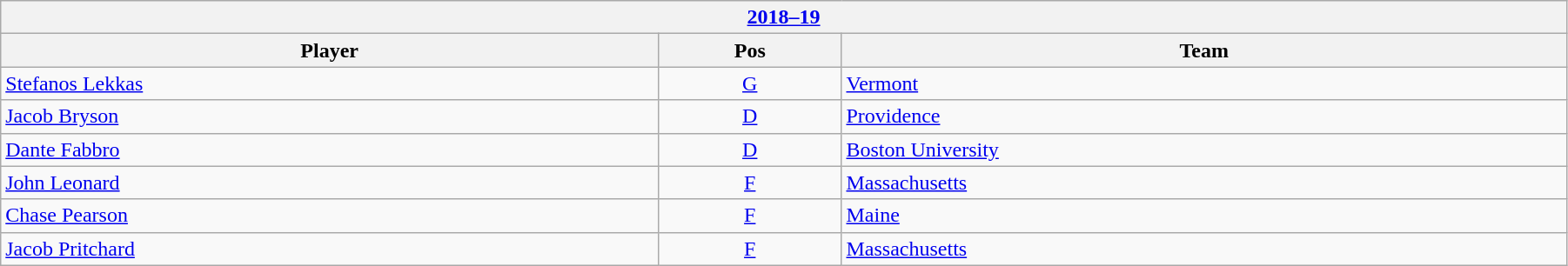<table class="wikitable" width=95%>
<tr>
<th colspan=3><a href='#'>2018–19</a></th>
</tr>
<tr>
<th>Player</th>
<th>Pos</th>
<th>Team</th>
</tr>
<tr>
<td><a href='#'>Stefanos Lekkas</a></td>
<td align=center><a href='#'>G</a></td>
<td><a href='#'>Vermont</a></td>
</tr>
<tr>
<td><a href='#'>Jacob Bryson</a></td>
<td align=center><a href='#'>D</a></td>
<td><a href='#'>Providence</a></td>
</tr>
<tr>
<td><a href='#'>Dante Fabbro</a></td>
<td align=center><a href='#'>D</a></td>
<td><a href='#'>Boston University</a></td>
</tr>
<tr>
<td><a href='#'>John Leonard</a></td>
<td align=center><a href='#'>F</a></td>
<td><a href='#'>Massachusetts</a></td>
</tr>
<tr>
<td><a href='#'>Chase Pearson</a></td>
<td align=center><a href='#'>F</a></td>
<td><a href='#'>Maine</a></td>
</tr>
<tr>
<td><a href='#'>Jacob Pritchard</a></td>
<td align=center><a href='#'>F</a></td>
<td><a href='#'>Massachusetts</a></td>
</tr>
</table>
